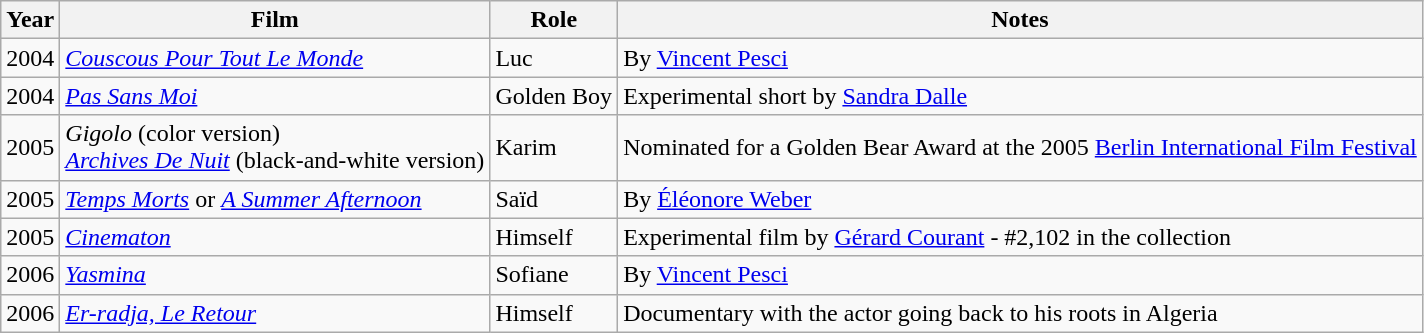<table class="wikitable sortable">
<tr align="center">
<th>Year</th>
<th>Film</th>
<th>Role</th>
<th>Notes</th>
</tr>
<tr>
<td>2004</td>
<td><em><a href='#'>Couscous Pour Tout Le Monde</a></em></td>
<td>Luc</td>
<td>By <a href='#'>Vincent Pesci</a></td>
</tr>
<tr>
<td>2004</td>
<td><em><a href='#'>Pas Sans Moi</a></em></td>
<td>Golden Boy</td>
<td>Experimental short by <a href='#'>Sandra Dalle</a></td>
</tr>
<tr>
<td>2005</td>
<td><em>Gigolo</em> (color version)<br><em><a href='#'>Archives De Nuit</a></em> (black-and-white version)</td>
<td>Karim</td>
<td>Nominated for a Golden Bear Award at the 2005 <a href='#'>Berlin International Film Festival</a></td>
</tr>
<tr>
<td>2005</td>
<td><em><a href='#'>Temps Morts</a></em> or <em><a href='#'>A Summer Afternoon</a></em></td>
<td>Saïd</td>
<td>By <a href='#'>Éléonore Weber</a></td>
</tr>
<tr>
<td>2005</td>
<td><em><a href='#'>Cinematon</a></em></td>
<td>Himself</td>
<td>Experimental film by <a href='#'>Gérard Courant</a> - #2,102 in the collection</td>
</tr>
<tr>
<td>2006</td>
<td><em><a href='#'>Yasmina</a></em></td>
<td>Sofiane</td>
<td>By <a href='#'>Vincent Pesci</a></td>
</tr>
<tr>
<td>2006</td>
<td><em><a href='#'>Er-radja, Le Retour</a></em></td>
<td>Himself</td>
<td>Documentary with the actor going back to his roots in Algeria</td>
</tr>
</table>
